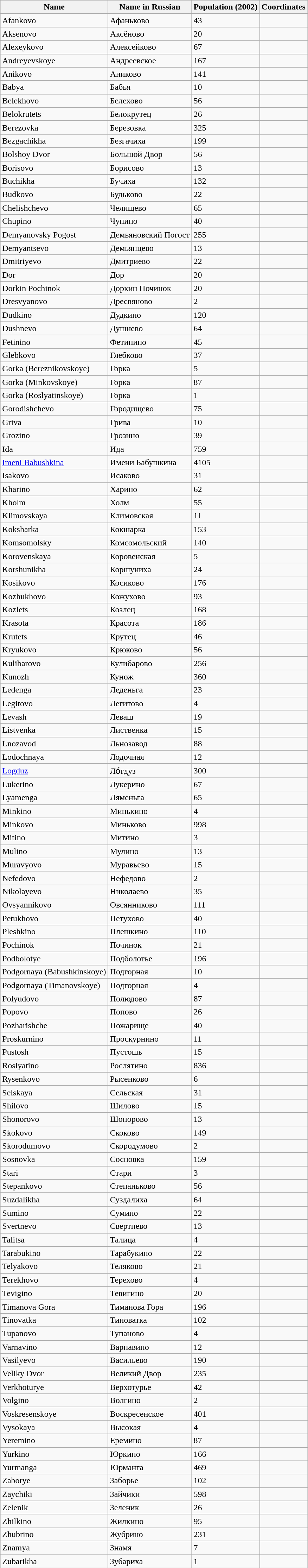<table class="wikitable" id="noveltable" border="1">
<tr>
<th>Name</th>
<th>Name in Russian</th>
<th>Population (2002)</th>
<th>Coordinates</th>
</tr>
<tr align="left">
<td>Afankovo</td>
<td>Афаньково</td>
<td>43</td>
<td></td>
</tr>
<tr>
<td>Aksenovo</td>
<td>Аксёново</td>
<td>20</td>
<td></td>
</tr>
<tr>
<td>Alexeykovo</td>
<td>Алексейково</td>
<td>67</td>
<td></td>
</tr>
<tr>
<td>Andreyevskoye</td>
<td>Андреевское</td>
<td>167</td>
<td></td>
</tr>
<tr>
<td>Anikovo</td>
<td>Аниково</td>
<td>141</td>
<td></td>
</tr>
<tr>
<td>Babya</td>
<td>Бабья</td>
<td>10</td>
<td></td>
</tr>
<tr>
<td>Belekhovo</td>
<td>Белехово</td>
<td>56</td>
<td></td>
</tr>
<tr>
<td>Belokrutets</td>
<td>Белокрутец</td>
<td>26</td>
<td></td>
</tr>
<tr>
<td>Berezovka</td>
<td>Березовка</td>
<td>325</td>
<td></td>
</tr>
<tr>
<td>Bezgachikha</td>
<td>Безгачиха</td>
<td>199</td>
<td></td>
</tr>
<tr>
<td>Bolshoy Dvor</td>
<td>Большой Двор</td>
<td>56</td>
<td></td>
</tr>
<tr>
<td>Borisovo</td>
<td>Борисово</td>
<td>13</td>
<td></td>
</tr>
<tr>
<td>Buchikha</td>
<td>Бучиха</td>
<td>132</td>
<td></td>
</tr>
<tr>
<td>Budkovo</td>
<td>Будьково</td>
<td>22</td>
<td></td>
</tr>
<tr>
<td>Chelishchevo</td>
<td>Челищево</td>
<td>65</td>
<td></td>
</tr>
<tr>
<td>Chupino</td>
<td>Чупино</td>
<td>40</td>
<td></td>
</tr>
<tr>
<td>Demyanovsky Pogost</td>
<td>Демьяновский Погост</td>
<td>255</td>
<td></td>
</tr>
<tr>
<td>Demyantsevo</td>
<td>Демьянцево</td>
<td>13</td>
<td></td>
</tr>
<tr>
<td>Dmitriyevo</td>
<td>Дмитриево</td>
<td>22</td>
<td></td>
</tr>
<tr>
<td>Dor</td>
<td>Дор</td>
<td>20</td>
<td></td>
</tr>
<tr>
<td>Dorkin Pochinok</td>
<td>Доркин Починок</td>
<td>20</td>
<td></td>
</tr>
<tr>
<td>Dresvyanovo</td>
<td>Дресвяново</td>
<td>2</td>
<td></td>
</tr>
<tr>
<td>Dudkino</td>
<td>Дудкино</td>
<td>120</td>
<td></td>
</tr>
<tr>
<td>Dushnevo</td>
<td>Душнево</td>
<td>64</td>
<td></td>
</tr>
<tr>
<td>Fetinino</td>
<td>Фетинино</td>
<td>45</td>
<td></td>
</tr>
<tr>
<td>Glebkovo</td>
<td>Глебково</td>
<td>37</td>
<td></td>
</tr>
<tr>
<td>Gorka (Bereznikovskoye)</td>
<td>Горка</td>
<td>5</td>
<td></td>
</tr>
<tr>
<td>Gorka (Minkovskoye)</td>
<td>Горка</td>
<td>87</td>
<td></td>
</tr>
<tr>
<td>Gorka (Roslyatinskoye)</td>
<td>Горка</td>
<td>1</td>
<td></td>
</tr>
<tr>
<td>Gorodishchevo</td>
<td>Городищево</td>
<td>75</td>
<td></td>
</tr>
<tr>
<td>Griva</td>
<td>Грива</td>
<td>10</td>
<td></td>
</tr>
<tr>
<td>Grozino</td>
<td>Грозино</td>
<td>39</td>
<td></td>
</tr>
<tr>
<td>Ida</td>
<td>Ида</td>
<td>759</td>
<td></td>
</tr>
<tr>
<td><a href='#'>Imeni Babushkina</a></td>
<td>Имени Бабушкина</td>
<td>4105</td>
<td></td>
</tr>
<tr>
<td>Isakovo</td>
<td>Исаково</td>
<td>31</td>
<td></td>
</tr>
<tr>
<td>Kharino</td>
<td>Харино</td>
<td>62</td>
<td></td>
</tr>
<tr>
<td>Kholm</td>
<td>Холм</td>
<td>55</td>
<td></td>
</tr>
<tr>
<td>Klimovskaya</td>
<td>Климовская</td>
<td>11</td>
<td></td>
</tr>
<tr>
<td>Koksharka</td>
<td>Кокшарка</td>
<td>153</td>
<td></td>
</tr>
<tr>
<td>Komsomolsky</td>
<td>Комсомольский</td>
<td>140</td>
<td></td>
</tr>
<tr>
<td>Korovenskaya</td>
<td>Коровенская</td>
<td>5</td>
<td></td>
</tr>
<tr>
<td>Korshunikha</td>
<td>Коршуниха</td>
<td>24</td>
<td></td>
</tr>
<tr>
<td>Kosikovo</td>
<td>Косиково</td>
<td>176</td>
<td></td>
</tr>
<tr>
<td>Kozhukhovo</td>
<td>Кожухово</td>
<td>93</td>
<td></td>
</tr>
<tr>
<td>Kozlets</td>
<td>Козлец</td>
<td>168</td>
<td></td>
</tr>
<tr>
<td>Krasota</td>
<td>Красота</td>
<td>186</td>
<td></td>
</tr>
<tr>
<td>Krutets</td>
<td>Крутец</td>
<td>46</td>
<td></td>
</tr>
<tr>
<td>Kryukovo</td>
<td>Крюково</td>
<td>56</td>
<td></td>
</tr>
<tr>
<td>Kulibarovo</td>
<td>Кулибарово</td>
<td>256</td>
<td></td>
</tr>
<tr>
<td>Kunozh</td>
<td>Кунож</td>
<td>360</td>
<td></td>
</tr>
<tr>
<td>Ledenga</td>
<td>Леденьга</td>
<td>23</td>
<td></td>
</tr>
<tr>
<td>Legitovo</td>
<td>Легитово</td>
<td>4</td>
<td></td>
</tr>
<tr>
<td>Levash</td>
<td>Леваш</td>
<td>19</td>
<td></td>
</tr>
<tr>
<td>Listvenka</td>
<td>Лиственка</td>
<td>15</td>
<td></td>
</tr>
<tr>
<td>Lnozavod</td>
<td>Льнозавод</td>
<td>88</td>
<td></td>
</tr>
<tr>
<td>Lodochnaya</td>
<td>Лодочная</td>
<td>12</td>
<td></td>
</tr>
<tr>
<td><a href='#'>Logduz</a></td>
<td>Ло́гдуз</td>
<td>300</td>
<td></td>
</tr>
<tr>
<td>Lukerino</td>
<td>Лукерино</td>
<td>67</td>
<td></td>
</tr>
<tr>
<td>Lyamenga</td>
<td>Ляменьга</td>
<td>65</td>
<td></td>
</tr>
<tr>
<td>Minkino</td>
<td>Минькино</td>
<td>4</td>
<td></td>
</tr>
<tr>
<td>Minkovo</td>
<td>Миньково</td>
<td>998</td>
<td></td>
</tr>
<tr>
<td>Mitino</td>
<td>Митино</td>
<td>3</td>
<td></td>
</tr>
<tr>
<td>Mulino</td>
<td>Мулино</td>
<td>13</td>
<td></td>
</tr>
<tr>
<td>Muravyovo</td>
<td>Муравьево</td>
<td>15</td>
<td></td>
</tr>
<tr>
<td>Nefedovo</td>
<td>Нефедово</td>
<td>2</td>
<td></td>
</tr>
<tr>
<td>Nikolayevo</td>
<td>Николаево</td>
<td>35</td>
<td></td>
</tr>
<tr>
<td>Ovsyannikovo</td>
<td>Овсянниково</td>
<td>111</td>
<td></td>
</tr>
<tr>
<td>Petukhovo</td>
<td>Петухово</td>
<td>40</td>
<td></td>
</tr>
<tr>
<td>Pleshkino</td>
<td>Плешкино</td>
<td>110</td>
<td></td>
</tr>
<tr>
<td>Pochinok</td>
<td>Починок</td>
<td>21</td>
<td></td>
</tr>
<tr>
<td>Podbolotye</td>
<td>Подболотье</td>
<td>196</td>
<td></td>
</tr>
<tr>
<td>Podgornaya (Babushkinskoye)</td>
<td>Подгорная</td>
<td>10</td>
<td></td>
</tr>
<tr>
<td>Podgornaya (Timanovskoye)</td>
<td>Подгорная</td>
<td>4</td>
<td></td>
</tr>
<tr>
<td>Polyudovo</td>
<td>Полюдово</td>
<td>87</td>
<td></td>
</tr>
<tr>
<td>Popovo</td>
<td>Попово</td>
<td>26</td>
<td></td>
</tr>
<tr>
<td>Pozharishche</td>
<td>Пожарище</td>
<td>40</td>
<td></td>
</tr>
<tr>
<td>Proskurnino</td>
<td>Проскурнино</td>
<td>11</td>
<td></td>
</tr>
<tr>
<td>Pustosh</td>
<td>Пустошь</td>
<td>15</td>
<td></td>
</tr>
<tr>
<td>Roslyatino</td>
<td>Рослятино</td>
<td>836</td>
<td></td>
</tr>
<tr>
<td>Rysenkovo</td>
<td>Рысенково</td>
<td>6</td>
<td></td>
</tr>
<tr>
<td>Selskaya</td>
<td>Сельская</td>
<td>31</td>
<td></td>
</tr>
<tr>
<td>Shilovo</td>
<td>Шилово</td>
<td>15</td>
<td></td>
</tr>
<tr>
<td>Shonorovo</td>
<td>Шонорово</td>
<td>13</td>
<td></td>
</tr>
<tr>
<td>Skokovo</td>
<td>Скоково</td>
<td>149</td>
<td></td>
</tr>
<tr>
<td>Skorodumovo</td>
<td>Скородумово</td>
<td>2</td>
<td></td>
</tr>
<tr>
<td>Sosnovka</td>
<td>Сосновка</td>
<td>159</td>
<td></td>
</tr>
<tr>
<td>Stari</td>
<td>Стари</td>
<td>3</td>
<td></td>
</tr>
<tr>
<td>Stepankovo</td>
<td>Степаньково</td>
<td>56</td>
<td></td>
</tr>
<tr>
<td>Suzdalikha</td>
<td>Суздалиха</td>
<td>64</td>
<td></td>
</tr>
<tr>
<td>Sumino</td>
<td>Сумино</td>
<td>22</td>
<td></td>
</tr>
<tr>
<td>Svertnevo</td>
<td>Свертнево</td>
<td>13</td>
<td></td>
</tr>
<tr>
<td>Talitsa</td>
<td>Талица</td>
<td>4</td>
<td></td>
</tr>
<tr>
<td>Tarabukino</td>
<td>Тарабукино</td>
<td>22</td>
<td></td>
</tr>
<tr>
<td>Telyakovo</td>
<td>Теляково</td>
<td>21</td>
<td></td>
</tr>
<tr>
<td>Terekhovo</td>
<td>Терехово</td>
<td>4</td>
<td></td>
</tr>
<tr>
<td>Tevigino</td>
<td>Тевигино</td>
<td>20</td>
<td></td>
</tr>
<tr>
<td>Timanova Gora</td>
<td>Тиманова Гора</td>
<td>196</td>
<td></td>
</tr>
<tr>
<td>Tinovatka</td>
<td>Тиноватка</td>
<td>102</td>
<td></td>
</tr>
<tr>
<td>Tupanovo</td>
<td>Тупаново</td>
<td>4</td>
<td></td>
</tr>
<tr>
<td>Varnavino</td>
<td>Варнавино</td>
<td>12</td>
<td></td>
</tr>
<tr>
<td>Vasilyevo</td>
<td>Васильево</td>
<td>190</td>
<td></td>
</tr>
<tr>
<td>Veliky Dvor</td>
<td>Великий Двор</td>
<td>235</td>
<td></td>
</tr>
<tr>
<td>Verkhoturye</td>
<td>Верхотурье</td>
<td>42</td>
<td></td>
</tr>
<tr>
<td>Volgino</td>
<td>Волгино</td>
<td>2</td>
<td></td>
</tr>
<tr>
<td>Voskresenskoye</td>
<td>Воскресенское</td>
<td>401</td>
<td></td>
</tr>
<tr>
<td>Vysokaya</td>
<td>Высокая</td>
<td>4</td>
<td></td>
</tr>
<tr>
<td>Yeremino</td>
<td>Еремино</td>
<td>87</td>
<td></td>
</tr>
<tr>
<td>Yurkino</td>
<td>Юркино</td>
<td>166</td>
<td></td>
</tr>
<tr>
<td>Yurmanga</td>
<td>Юрманга</td>
<td>469</td>
<td></td>
</tr>
<tr>
<td>Zaborye</td>
<td>Заборье</td>
<td>102</td>
<td></td>
</tr>
<tr>
<td>Zaychiki</td>
<td>Зайчики</td>
<td>598</td>
<td></td>
</tr>
<tr>
<td>Zelenik</td>
<td>Зеленик</td>
<td>26</td>
<td></td>
</tr>
<tr>
<td>Zhilkino</td>
<td>Жилкино</td>
<td>95</td>
<td></td>
</tr>
<tr>
<td>Zhubrino</td>
<td>Жубрино</td>
<td>231</td>
<td></td>
</tr>
<tr>
<td>Znamya</td>
<td>Знамя</td>
<td>7</td>
<td></td>
</tr>
<tr>
<td>Zubarikha</td>
<td>Зубариха</td>
<td>1</td>
<td></td>
</tr>
<tr>
</tr>
</table>
